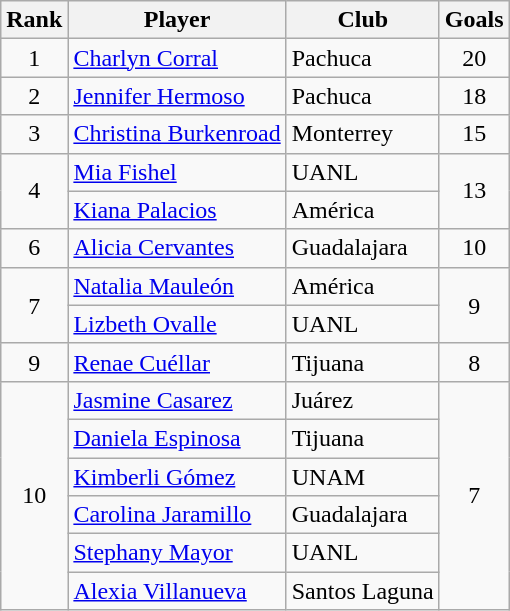<table class="wikitable">
<tr>
<th>Rank</th>
<th>Player</th>
<th>Club</th>
<th>Goals</th>
</tr>
<tr>
<td align=center rowspan=1>1</td>
<td> <a href='#'>Charlyn Corral</a></td>
<td>Pachuca</td>
<td align=center rowspan=1>20</td>
</tr>
<tr>
<td align=center rowspan=1>2</td>
<td> <a href='#'>Jennifer Hermoso</a></td>
<td>Pachuca</td>
<td align=center rowspan=1>18</td>
</tr>
<tr>
<td align=center rowspan=1>3</td>
<td> <a href='#'>Christina Burkenroad</a></td>
<td>Monterrey</td>
<td align=center rowspan=1>15</td>
</tr>
<tr>
<td align=center rowspan=2>4</td>
<td> <a href='#'>Mia Fishel</a></td>
<td>UANL</td>
<td align=center rowspan=2>13</td>
</tr>
<tr>
<td> <a href='#'>Kiana Palacios</a></td>
<td>América</td>
</tr>
<tr>
<td align=center rowspan=1>6</td>
<td> <a href='#'>Alicia Cervantes</a></td>
<td>Guadalajara</td>
<td align=center rowspan=1>10</td>
</tr>
<tr>
<td align=center rowspan=2>7</td>
<td> <a href='#'>Natalia Mauleón</a></td>
<td>América</td>
<td align=center rowspan=2>9</td>
</tr>
<tr>
<td> <a href='#'>Lizbeth Ovalle</a></td>
<td>UANL</td>
</tr>
<tr>
<td align=center rowspan=1>9</td>
<td> <a href='#'>Renae Cuéllar</a></td>
<td>Tijuana</td>
<td align=center rowspan=1>8</td>
</tr>
<tr>
<td align=center rowspan=6>10</td>
<td> <a href='#'>Jasmine Casarez</a></td>
<td>Juárez</td>
<td align=center rowspan=6>7</td>
</tr>
<tr>
<td> <a href='#'>Daniela Espinosa</a></td>
<td>Tijuana</td>
</tr>
<tr>
<td> <a href='#'>Kimberli Gómez</a></td>
<td>UNAM</td>
</tr>
<tr>
<td> <a href='#'>Carolina Jaramillo</a></td>
<td>Guadalajara</td>
</tr>
<tr>
<td> <a href='#'>Stephany Mayor</a></td>
<td>UANL</td>
</tr>
<tr>
<td> <a href='#'>Alexia Villanueva</a></td>
<td>Santos Laguna</td>
</tr>
</table>
